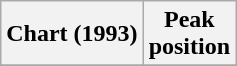<table class="wikitable sortable">
<tr>
<th align="left">Chart (1993)</th>
<th align="center">Peak<br>position</th>
</tr>
<tr>
</tr>
</table>
